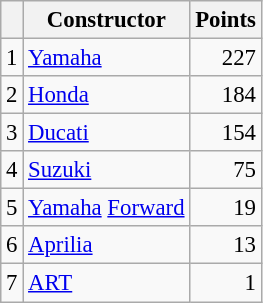<table class="wikitable" style="font-size: 95%;">
<tr>
<th></th>
<th>Constructor</th>
<th>Points</th>
</tr>
<tr>
<td align=center>1</td>
<td> <a href='#'>Yamaha</a></td>
<td align=right>227</td>
</tr>
<tr>
<td align=center>2</td>
<td> <a href='#'>Honda</a></td>
<td align=right>184</td>
</tr>
<tr>
<td align=center>3</td>
<td> <a href='#'>Ducati</a></td>
<td align=right>154</td>
</tr>
<tr>
<td align=center>4</td>
<td> <a href='#'>Suzuki</a></td>
<td align=right>75</td>
</tr>
<tr>
<td align=center>5</td>
<td> <a href='#'>Yamaha</a> <a href='#'>Forward</a></td>
<td align=right>19</td>
</tr>
<tr>
<td align=center>6</td>
<td> <a href='#'>Aprilia</a></td>
<td align=right>13</td>
</tr>
<tr>
<td align=center>7</td>
<td> <a href='#'>ART</a></td>
<td align=right>1</td>
</tr>
</table>
